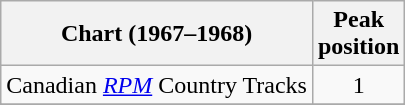<table class="wikitable sortable">
<tr>
<th align="center">Chart (1967–1968)</th>
<th align="center">Peak<br>position</th>
</tr>
<tr>
<td>Canadian <em><a href='#'>RPM</a></em> Country Tracks</td>
<td style="text-align:center;">1</td>
</tr>
<tr>
</tr>
<tr>
</tr>
</table>
